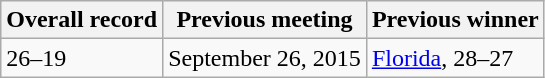<table class="wikitable">
<tr>
<th>Overall record</th>
<th>Previous meeting</th>
<th>Previous winner</th>
</tr>
<tr>
<td>26–19</td>
<td>September 26, 2015</td>
<td><a href='#'>Florida</a>, 28–27</td>
</tr>
</table>
